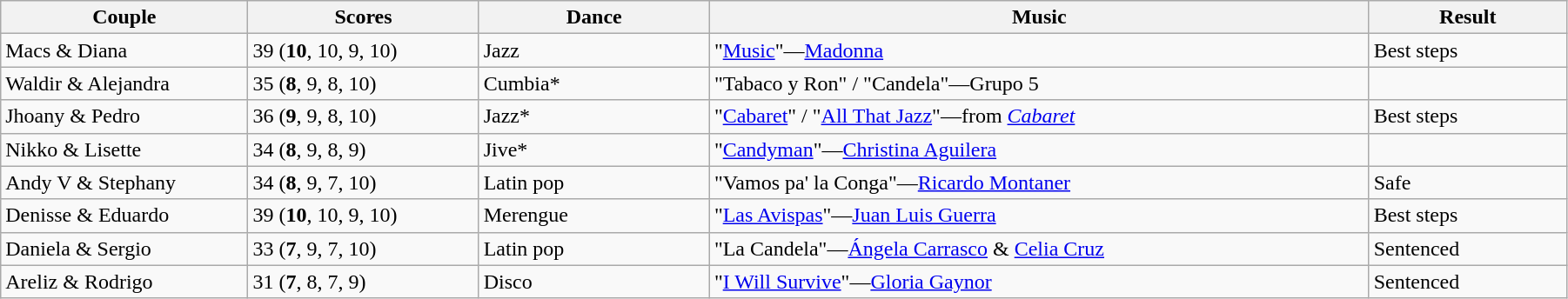<table class="wikitable sortable" style="width:95%; white-space:nowrap;">
<tr>
<th style="width:15%;">Couple</th>
<th style="width:14%;">Scores</th>
<th style="width:14%;">Dance</th>
<th style="width:40%;">Music</th>
<th style="width:12%;">Result</th>
</tr>
<tr>
<td>Macs & Diana</td>
<td>39 (<strong>10</strong>, 10, 9, 10)</td>
<td>Jazz</td>
<td>"<a href='#'>Music</a>"—<a href='#'>Madonna</a></td>
<td>Best steps</td>
</tr>
<tr>
<td>Waldir & Alejandra</td>
<td>35 (<strong>8</strong>, 9, 8, 10)</td>
<td>Cumbia*</td>
<td>"Tabaco y Ron" / "Candela"—Grupo 5</td>
<td></td>
</tr>
<tr>
<td>Jhoany & Pedro</td>
<td>36 (<strong>9</strong>, 9, 8, 10)</td>
<td>Jazz*</td>
<td>"<a href='#'>Cabaret</a>" / "<a href='#'>All That Jazz</a>"—from <em><a href='#'>Cabaret</a></em></td>
<td>Best steps</td>
</tr>
<tr>
<td>Nikko & Lisette</td>
<td>34 (<strong>8</strong>, 9, 8, 9)</td>
<td>Jive*</td>
<td>"<a href='#'>Candyman</a>"—<a href='#'>Christina Aguilera</a></td>
<td></td>
</tr>
<tr>
<td>Andy V & Stephany</td>
<td>34 (<strong>8</strong>, 9, 7, 10)</td>
<td>Latin pop</td>
<td>"Vamos pa' la Conga"—<a href='#'>Ricardo Montaner</a></td>
<td>Safe</td>
</tr>
<tr>
<td>Denisse & Eduardo</td>
<td>39 (<strong>10</strong>, 10, 9, 10)</td>
<td>Merengue</td>
<td>"<a href='#'>Las Avispas</a>"—<a href='#'>Juan Luis Guerra</a></td>
<td>Best steps</td>
</tr>
<tr>
<td>Daniela & Sergio</td>
<td>33 (<strong>7</strong>, 9, 7, 10)</td>
<td>Latin pop</td>
<td>"La Candela"—<a href='#'>Ángela Carrasco</a> & <a href='#'>Celia Cruz</a></td>
<td>Sentenced</td>
</tr>
<tr>
<td>Areliz & Rodrigo</td>
<td>31 (<strong>7</strong>, 8, 7, 9)</td>
<td>Disco</td>
<td>"<a href='#'>I Will Survive</a>"—<a href='#'>Gloria Gaynor</a></td>
<td>Sentenced</td>
</tr>
</table>
